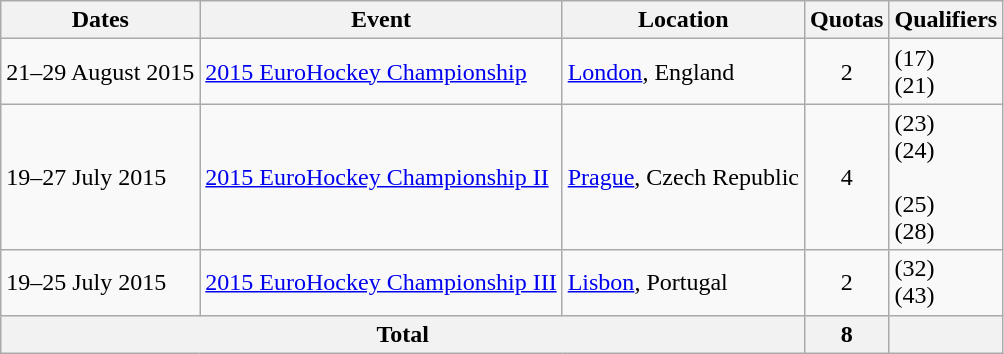<table class=wikitable>
<tr>
<th>Dates</th>
<th>Event</th>
<th>Location</th>
<th>Quotas</th>
<th>Qualifiers</th>
</tr>
<tr>
<td>21–29 August 2015</td>
<td><a href='#'>2015 EuroHockey Championship</a></td>
<td><a href='#'>London</a>, England</td>
<td align=center>2</td>
<td> (17) <br>  (21)</td>
</tr>
<tr>
<td>19–27 July 2015</td>
<td><a href='#'>2015 EuroHockey Championship II</a></td>
<td><a href='#'>Prague</a>, Czech Republic</td>
<td align=center>4</td>
<td> (23)<br>  (24)<br><s></s><br> (25)<br>  (28)</td>
</tr>
<tr>
<td>19–25 July 2015</td>
<td><a href='#'>2015 EuroHockey Championship III</a></td>
<td><a href='#'>Lisbon</a>, Portugal</td>
<td align=center>2</td>
<td> (32) <br>  (43)</td>
</tr>
<tr>
<th colspan="3">Total</th>
<th>8</th>
<th></th>
</tr>
</table>
